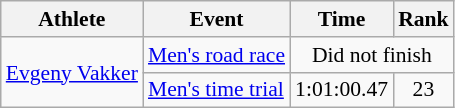<table class=wikitable style="font-size:90%">
<tr>
<th>Athlete</th>
<th>Event</th>
<th>Time</th>
<th>Rank</th>
</tr>
<tr align=center>
<td align=left rowspan=2><a href='#'>Evgeny Vakker</a></td>
<td align=left><a href='#'>Men's road race</a></td>
<td colspan=2>Did not finish</td>
</tr>
<tr align=center>
<td align=left><a href='#'>Men's time trial</a></td>
<td>1:01:00.47</td>
<td>23</td>
</tr>
</table>
